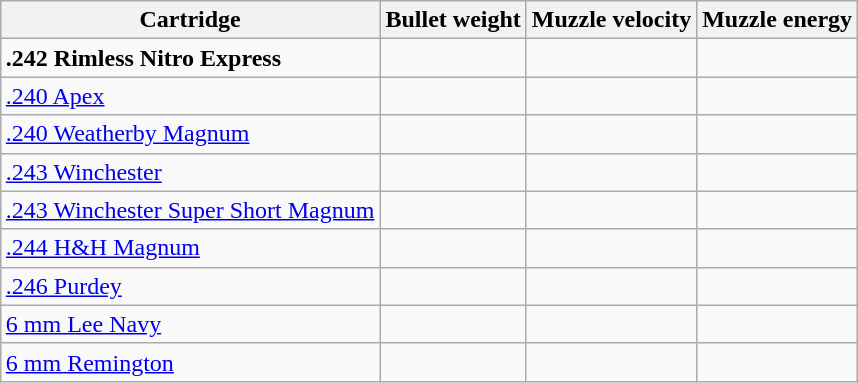<table class="wikitable sortable" style="margin:auto;">
<tr>
<th>Cartridge</th>
<th>Bullet weight</th>
<th>Muzzle velocity</th>
<th>Muzzle energy</th>
</tr>
<tr>
<td><strong>.242 Rimless Nitro Express</strong></td>
<td></td>
<td></td>
<td></td>
</tr>
<tr>
<td><a href='#'>.240 Apex</a></td>
<td></td>
<td></td>
<td></td>
</tr>
<tr>
<td><a href='#'>.240 Weatherby Magnum</a></td>
<td></td>
<td></td>
<td></td>
</tr>
<tr>
<td><a href='#'>.243 Winchester</a></td>
<td></td>
<td></td>
<td></td>
</tr>
<tr>
<td><a href='#'>.243 Winchester Super Short Magnum</a></td>
<td></td>
<td></td>
<td></td>
</tr>
<tr>
<td><a href='#'>.244 H&H Magnum</a></td>
<td></td>
<td></td>
<td></td>
</tr>
<tr>
<td><a href='#'>.246 Purdey</a></td>
<td></td>
<td></td>
<td></td>
</tr>
<tr>
<td><a href='#'>6 mm Lee Navy</a></td>
<td></td>
<td></td>
<td></td>
</tr>
<tr>
<td><a href='#'>6 mm Remington</a></td>
<td></td>
<td></td>
<td></td>
</tr>
</table>
